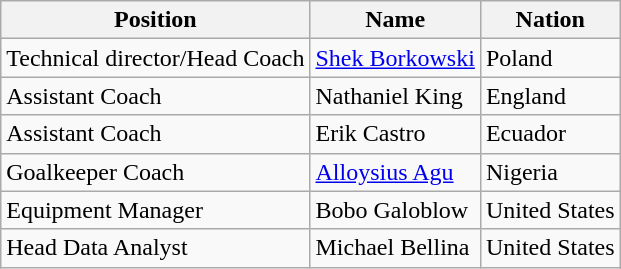<table class="wikitable">
<tr>
<th>Position</th>
<th>Name</th>
<th>Nation</th>
</tr>
<tr>
<td>Technical director/Head Coach</td>
<td><a href='#'>Shek Borkowski</a></td>
<td> Poland</td>
</tr>
<tr>
<td>Assistant Coach</td>
<td>Nathaniel King</td>
<td> England</td>
</tr>
<tr>
<td>Assistant Coach</td>
<td>Erik Castro</td>
<td> Ecuador</td>
</tr>
<tr>
<td>Goalkeeper Coach</td>
<td><a href='#'>Alloysius Agu</a></td>
<td> Nigeria</td>
</tr>
<tr>
<td>Equipment Manager</td>
<td>Bobo Galoblow</td>
<td> United States</td>
</tr>
<tr>
<td>Head Data Analyst</td>
<td>Michael Bellina</td>
<td> United States</td>
</tr>
</table>
